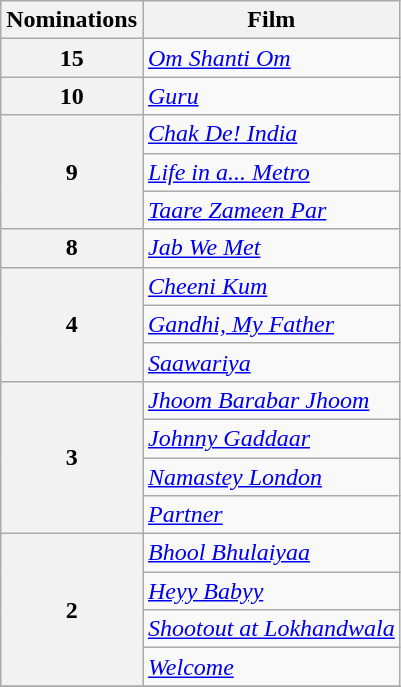<table class="wikitable" style="display:inline-table;">
<tr>
<th>Nominations</th>
<th>Film</th>
</tr>
<tr>
<th>15</th>
<td><em><a href='#'>Om Shanti Om</a></em></td>
</tr>
<tr>
<th>10</th>
<td><em><a href='#'>Guru</a></em></td>
</tr>
<tr>
<th rowspan="3">9</th>
<td><em><a href='#'>Chak De! India</a></em></td>
</tr>
<tr>
<td><em><a href='#'>Life in a... Metro</a></em></td>
</tr>
<tr>
<td><em><a href='#'>Taare Zameen Par</a></em></td>
</tr>
<tr>
<th>8</th>
<td><em><a href='#'>Jab We Met</a></em></td>
</tr>
<tr>
<th rowspan="3">4</th>
<td><em><a href='#'>Cheeni Kum</a></em></td>
</tr>
<tr>
<td><em><a href='#'>Gandhi, My Father</a></em></td>
</tr>
<tr>
<td><em><a href='#'>Saawariya</a></em></td>
</tr>
<tr>
<th rowspan="4">3</th>
<td><em><a href='#'>Jhoom Barabar Jhoom</a></em></td>
</tr>
<tr>
<td><em><a href='#'>Johnny Gaddaar</a></em></td>
</tr>
<tr>
<td><em><a href='#'>Namastey London</a></em></td>
</tr>
<tr>
<td><em><a href='#'>Partner</a></em></td>
</tr>
<tr>
<th rowspan="4">2</th>
<td><em><a href='#'>Bhool Bhulaiyaa</a></em></td>
</tr>
<tr>
<td><em><a href='#'>Heyy Babyy</a></em></td>
</tr>
<tr>
<td><em><a href='#'>Shootout at Lokhandwala</a></em></td>
</tr>
<tr>
<td><em><a href='#'>Welcome</a></em></td>
</tr>
<tr>
</tr>
</table>
